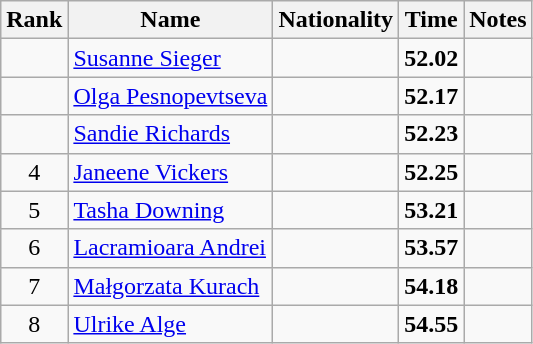<table class="wikitable sortable" style="text-align:center">
<tr>
<th>Rank</th>
<th>Name</th>
<th>Nationality</th>
<th>Time</th>
<th>Notes</th>
</tr>
<tr>
<td></td>
<td align=left><a href='#'>Susanne Sieger</a></td>
<td align=left></td>
<td><strong>52.02</strong></td>
<td></td>
</tr>
<tr>
<td></td>
<td align=left><a href='#'>Olga Pesnopevtseva</a></td>
<td align=left></td>
<td><strong>52.17</strong></td>
<td></td>
</tr>
<tr>
<td></td>
<td align=left><a href='#'>Sandie Richards</a></td>
<td align=left></td>
<td><strong>52.23</strong></td>
<td></td>
</tr>
<tr>
<td>4</td>
<td align=left><a href='#'>Janeene Vickers</a></td>
<td align=left></td>
<td><strong>52.25</strong></td>
<td></td>
</tr>
<tr>
<td>5</td>
<td align=left><a href='#'>Tasha Downing</a></td>
<td align=left></td>
<td><strong>53.21</strong></td>
<td></td>
</tr>
<tr>
<td>6</td>
<td align=left><a href='#'>Lacramioara Andrei</a></td>
<td align=left></td>
<td><strong>53.57</strong></td>
<td></td>
</tr>
<tr>
<td>7</td>
<td align=left><a href='#'>Małgorzata Kurach</a></td>
<td align=left></td>
<td><strong>54.18</strong></td>
<td></td>
</tr>
<tr>
<td>8</td>
<td align=left><a href='#'>Ulrike Alge</a></td>
<td align=left></td>
<td><strong>54.55</strong></td>
<td></td>
</tr>
</table>
